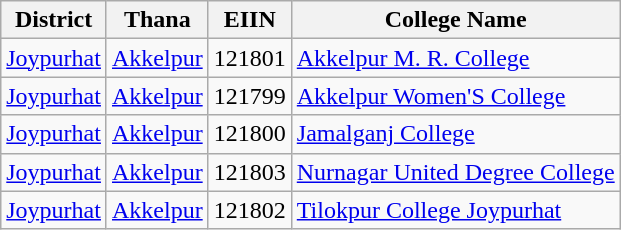<table class="wikitable">
<tr>
<th style="text-align: center;">District</th>
<th style="text-align: center;">Thana</th>
<th style="text-align: center;">EIIN</th>
<th style="text-align: center;">College Name</th>
</tr>
<tr>
<td style="text-align: center;"><a href='#'>Joypurhat</a></td>
<td style="text-align: center;"><a href='#'>Akkelpur</a></td>
<td style="text-align: center;">121801</td>
<td><a href='#'>Akkelpur M. R. College</a></td>
</tr>
<tr>
<td style="text-align: center;"><a href='#'>Joypurhat</a></td>
<td style="text-align: center;"><a href='#'>Akkelpur</a></td>
<td style="text-align: center;">121799</td>
<td><a href='#'>Akkelpur Women'S College</a></td>
</tr>
<tr>
<td style="text-align: center;"><a href='#'>Joypurhat</a></td>
<td style="text-align: center;"><a href='#'>Akkelpur</a></td>
<td style="text-align: center;">121800</td>
<td><a href='#'>Jamalganj College</a></td>
</tr>
<tr>
<td style="text-align: center;"><a href='#'>Joypurhat</a></td>
<td style="text-align: center;"><a href='#'>Akkelpur</a></td>
<td style="text-align: center;">121803</td>
<td><a href='#'>Nurnagar United Degree College</a></td>
</tr>
<tr>
<td style="text-align: center;"><a href='#'>Joypurhat</a></td>
<td style="text-align: center;"><a href='#'>Akkelpur</a></td>
<td style="text-align: center;">121802</td>
<td><a href='#'>Tilokpur College Joypurhat</a></td>
</tr>
</table>
